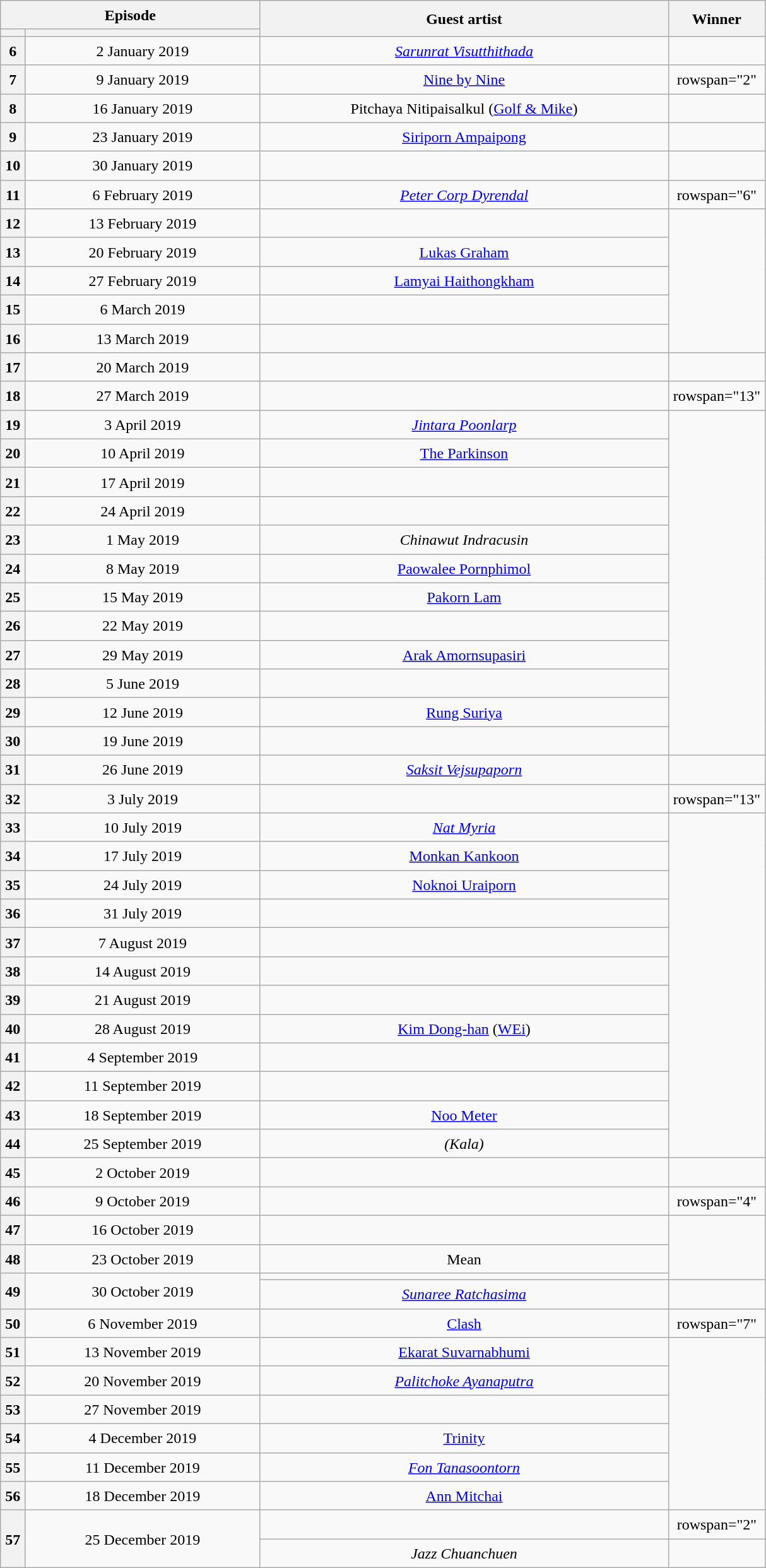<table class="wikitable plainrowheaders mw-collapsible" style="text-align:center; line-height:23px; width:64%;">
<tr>
<th colspan="2" width="24%">Episode</th>
<th rowspan="2" width="40%">Guest artist</th>
<th rowspan="2" width="1%">Winner</th>
</tr>
<tr>
<th width="01%"></th>
<th></th>
</tr>
<tr>
<th>6</th>
<td>2 January 2019</td>
<td><em><a href='#'>Sarunrat Visutthithada</a></em></td>
<td></td>
</tr>
<tr>
<th>7</th>
<td>9 January 2019</td>
<td><a href='#'>Nine by Nine</a></td>
<td>rowspan="2" </td>
</tr>
<tr>
<th>8</th>
<td>16 January 2019</td>
<td>Pitchaya Nitipaisalkul (<a href='#'>Golf & Mike</a>)</td>
</tr>
<tr>
<th>9</th>
<td>23 January 2019</td>
<td><a href='#'>Siriporn Ampaipong</a></td>
<td></td>
</tr>
<tr>
<th>10</th>
<td>30 January 2019</td>
<td></td>
<td></td>
</tr>
<tr>
<th>11</th>
<td>6 February 2019</td>
<td><em><a href='#'>Peter Corp Dyrendal</a></em></td>
<td>rowspan="6" </td>
</tr>
<tr>
<th>12</th>
<td>13 February 2019</td>
<td></td>
</tr>
<tr>
<th>13</th>
<td>20 February 2019</td>
<td><a href='#'>Lukas Graham</a></td>
</tr>
<tr>
<th>14</th>
<td>27 February 2019</td>
<td><a href='#'>Lamyai Haithongkham</a></td>
</tr>
<tr>
<th>15</th>
<td>6 March 2019</td>
<td></td>
</tr>
<tr>
<th>16</th>
<td>13 March 2019</td>
<td></td>
</tr>
<tr>
<th>17</th>
<td>20 March 2019</td>
<td></td>
<td></td>
</tr>
<tr>
<th>18</th>
<td>27 March 2019</td>
<td></td>
<td>rowspan="13" </td>
</tr>
<tr>
<th>19</th>
<td>3 April 2019</td>
<td><em><a href='#'>Jintara Poonlarp</a></em></td>
</tr>
<tr>
<th>20</th>
<td>10 April 2019</td>
<td><a href='#'>The Parkinson</a></td>
</tr>
<tr>
<th>21</th>
<td>17 April 2019</td>
<td></td>
</tr>
<tr>
<th>22</th>
<td>24 April 2019</td>
<td></td>
</tr>
<tr>
<th>23</th>
<td>1 May 2019</td>
<td><em>Chinawut Indracusin</em></td>
</tr>
<tr>
<th>24</th>
<td>8 May 2019</td>
<td><a href='#'>Paowalee Pornphimol</a></td>
</tr>
<tr>
<th>25</th>
<td>15 May 2019</td>
<td><a href='#'>Pakorn Lam</a></td>
</tr>
<tr>
<th>26</th>
<td>22 May 2019</td>
<td><em></em></td>
</tr>
<tr>
<th>27</th>
<td>29 May 2019</td>
<td><a href='#'>Arak Amornsupasiri</a></td>
</tr>
<tr>
<th>28</th>
<td>5 June 2019</td>
<td></td>
</tr>
<tr>
<th>29</th>
<td>12 June 2019</td>
<td><a href='#'>Rung Suriya</a></td>
</tr>
<tr>
<th>30</th>
<td>19 June 2019</td>
<td></td>
</tr>
<tr>
<th>31</th>
<td>26 June 2019</td>
<td><em><a href='#'>Saksit Vejsupaporn</a></em></td>
<td></td>
</tr>
<tr>
<th>32</th>
<td>3 July 2019</td>
<td><em></em></td>
<td>rowspan="13" </td>
</tr>
<tr>
<th>33</th>
<td>10 July 2019</td>
<td><em><a href='#'>Nat Myria</a></em></td>
</tr>
<tr>
<th>34</th>
<td>17 July 2019</td>
<td><a href='#'>Monkan Kankoon</a></td>
</tr>
<tr>
<th>35</th>
<td>24 July 2019</td>
<td><a href='#'>Noknoi Uraiporn</a></td>
</tr>
<tr>
<th>36</th>
<td>31 July 2019</td>
<td></td>
</tr>
<tr>
<th>37</th>
<td>7 August 2019</td>
<td></td>
</tr>
<tr>
<th>38</th>
<td>14 August 2019</td>
<td></td>
</tr>
<tr>
<th>39</th>
<td>21 August 2019</td>
<td></td>
</tr>
<tr>
<th>40</th>
<td>28 August 2019</td>
<td><a href='#'>Kim Dong-han</a> (<a href='#'>WEi</a>)</td>
</tr>
<tr>
<th>41</th>
<td>4 September 2019</td>
<td></td>
</tr>
<tr>
<th>42</th>
<td>11 September 2019</td>
<td></td>
</tr>
<tr>
<th>43</th>
<td>18 September 2019</td>
<td><a href='#'>Noo Meter</a></td>
</tr>
<tr>
<th>44</th>
<td>25 September 2019</td>
<td><em> (Kala)</em></td>
</tr>
<tr>
<th>45</th>
<td>2 October 2019</td>
<td></td>
<td></td>
</tr>
<tr>
<th>46</th>
<td>9 October 2019</td>
<td></td>
<td>rowspan="4" </td>
</tr>
<tr>
<th>47</th>
<td>16 October 2019</td>
<td></td>
</tr>
<tr>
<th>48</th>
<td>23 October 2019</td>
<td>Mean</td>
</tr>
<tr>
<th rowspan="2">49</th>
<td rowspan="2">30 October 2019</td>
<td><em></em></td>
</tr>
<tr>
<td><em><a href='#'>Sunaree Ratchasima</a></em></td>
<td></td>
</tr>
<tr>
<th>50</th>
<td>6 November 2019</td>
<td><a href='#'>Clash</a></td>
<td>rowspan="7" </td>
</tr>
<tr>
<th>51</th>
<td>13 November 2019</td>
<td><a href='#'>Ekarat Suvarnabhumi</a></td>
</tr>
<tr>
<th>52</th>
<td>20 November 2019</td>
<td><em><a href='#'>Palitchoke Ayanaputra</a></em></td>
</tr>
<tr>
<th>53</th>
<td>27 November 2019</td>
<td></td>
</tr>
<tr>
<th>54</th>
<td>4 December 2019</td>
<td><a href='#'>Trinity</a></td>
</tr>
<tr>
<th>55</th>
<td>11 December 2019</td>
<td><em><a href='#'>Fon Tanasoontorn</a></em></td>
</tr>
<tr>
<th>56</th>
<td>18 December 2019</td>
<td><a href='#'>Ann Mitchai</a></td>
</tr>
<tr>
<th rowspan="2">57</th>
<td rowspan="2">25 December 2019</td>
<td></td>
<td>rowspan="2" </td>
</tr>
<tr>
<td><em>Jazz Chuanchuen</em></td>
</tr>
</table>
